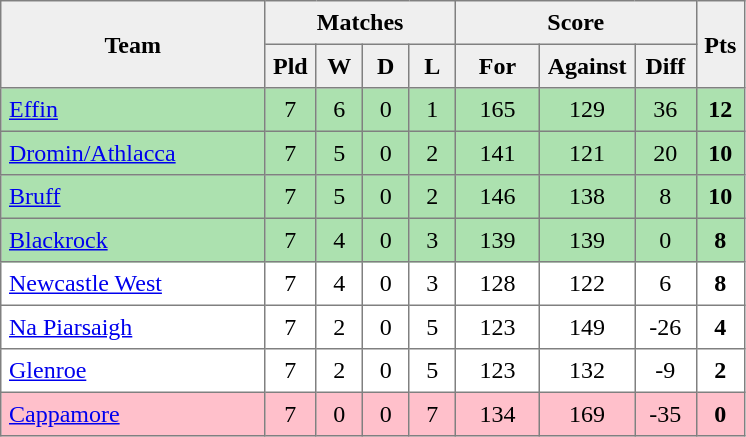<table style=border-collapse:collapse border=1 cellspacing=0 cellpadding=5>
<tr align=center bgcolor=#efefef>
<th rowspan=2 width=165>Team</th>
<th colspan=4>Matches</th>
<th colspan=3>Score</th>
<th rowspan=2width=20>Pts</th>
</tr>
<tr align=center bgcolor=#efefef>
<th width=20>Pld</th>
<th width=20>W</th>
<th width=20>D</th>
<th width=20>L</th>
<th width=45>For</th>
<th width=45>Against</th>
<th width=30>Diff</th>
</tr>
<tr align=center style="background:#ACE1AF;">
<td style="text-align:left;"><a href='#'>Effin</a></td>
<td>7</td>
<td>6</td>
<td>0</td>
<td>1</td>
<td>165</td>
<td>129</td>
<td>36</td>
<td><strong>12</strong></td>
</tr>
<tr align=center style="background:#ACE1AF;">
<td style="text-align:left;"><a href='#'>Dromin/Athlacca</a></td>
<td>7</td>
<td>5</td>
<td>0</td>
<td>2</td>
<td>141</td>
<td>121</td>
<td>20</td>
<td><strong>10</strong></td>
</tr>
<tr align=center style="background:#ACE1AF;">
<td style="text-align:left;"><a href='#'>Bruff</a></td>
<td>7</td>
<td>5</td>
<td>0</td>
<td>2</td>
<td>146</td>
<td>138</td>
<td>8</td>
<td><strong>10</strong></td>
</tr>
<tr align=center style="background:#ACE1AF;">
<td style="text-align:left;"><a href='#'>Blackrock</a></td>
<td>7</td>
<td>4</td>
<td>0</td>
<td>3</td>
<td>139</td>
<td>139</td>
<td>0</td>
<td><strong>8</strong></td>
</tr>
<tr align=center>
<td style="text-align:left;"><a href='#'>Newcastle West</a></td>
<td>7</td>
<td>4</td>
<td>0</td>
<td>3</td>
<td>128</td>
<td>122</td>
<td>6</td>
<td><strong>8</strong></td>
</tr>
<tr align=center>
<td style="text-align:left;"><a href='#'>Na Piarsaigh</a></td>
<td>7</td>
<td>2</td>
<td>0</td>
<td>5</td>
<td>123</td>
<td>149</td>
<td>-26</td>
<td><strong>4</strong></td>
</tr>
<tr align=center>
<td style="text-align:left;"><a href='#'>Glenroe</a></td>
<td>7</td>
<td>2</td>
<td>0</td>
<td>5</td>
<td>123</td>
<td>132</td>
<td>-9</td>
<td><strong>2</strong></td>
</tr>
<tr align=center style="background:#FFC0CB;">
<td style="text-align:left;"><a href='#'>Cappamore</a></td>
<td>7</td>
<td>0</td>
<td>0</td>
<td>7</td>
<td>134</td>
<td>169</td>
<td>-35</td>
<td><strong>0</strong></td>
</tr>
</table>
